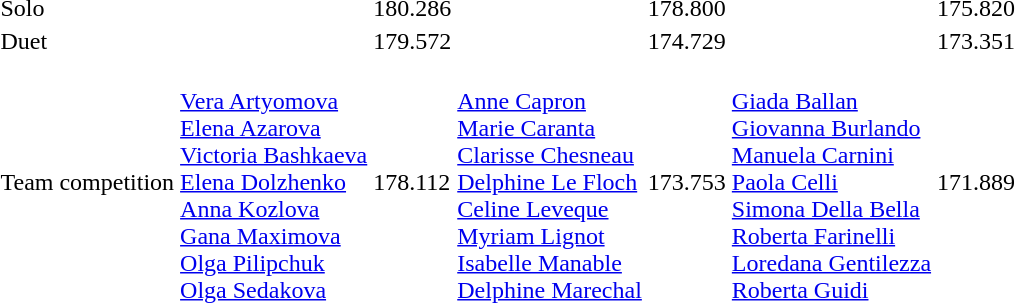<table>
<tr>
<td>Solo</td>
<td></td>
<td>180.286</td>
<td></td>
<td>178.800</td>
<td></td>
<td>175.820</td>
</tr>
<tr>
<td>Duet</td>
<td><br></td>
<td>179.572</td>
<td><br></td>
<td>174.729</td>
<td><br></td>
<td>173.351</td>
</tr>
<tr>
<td>Team competition</td>
<td><br><a href='#'>Vera Artyomova</a><br><a href='#'>Elena Azarova</a><br><a href='#'>Victoria Bashkaeva</a><br><a href='#'>Elena Dolzhenko</a><br><a href='#'>Anna Kozlova</a><br><a href='#'>Gana Maximova</a><br><a href='#'>Olga Pilipchuk</a><br><a href='#'>Olga Sedakova</a></td>
<td>178.112</td>
<td><br><a href='#'>Anne Capron</a><br><a href='#'>Marie Caranta</a><br><a href='#'>Clarisse Chesneau</a><br><a href='#'>Delphine Le Floch</a><br><a href='#'>Celine Leveque</a><br><a href='#'>Myriam Lignot</a><br><a href='#'>Isabelle Manable</a><br><a href='#'>Delphine Marechal</a></td>
<td>173.753</td>
<td><br><a href='#'>Giada Ballan</a><br><a href='#'>Giovanna Burlando</a><br><a href='#'>Manuela Carnini</a><br><a href='#'>Paola Celli</a><br><a href='#'>Simona Della Bella</a><br><a href='#'>Roberta Farinelli</a><br><a href='#'>Loredana Gentilezza</a><br><a href='#'>Roberta Guidi</a></td>
<td>171.889</td>
</tr>
</table>
